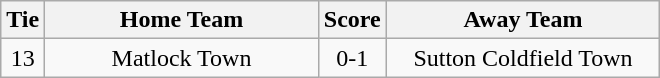<table class="wikitable" style="text-align:center;">
<tr>
<th width=20>Tie</th>
<th width=175>Home Team</th>
<th width=20>Score</th>
<th width=175>Away Team</th>
</tr>
<tr>
<td>13</td>
<td>Matlock Town</td>
<td>0-1</td>
<td>Sutton Coldfield Town</td>
</tr>
</table>
